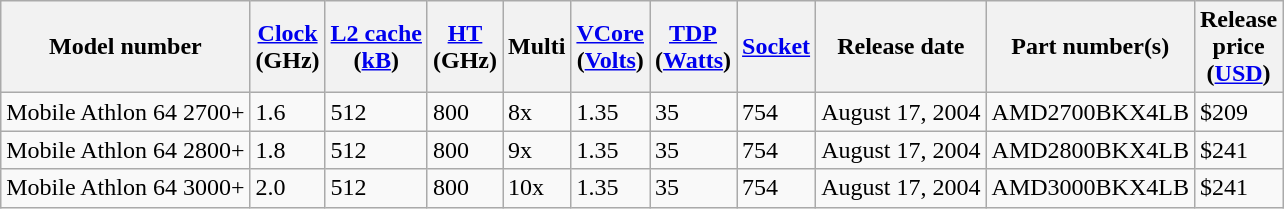<table class="wikitable">
<tr>
<th>Model number</th>
<th><a href='#'>Clock</a><br>(GHz)</th>
<th><a href='#'>L2 cache</a><br>(<a href='#'>kB</a>)</th>
<th><a href='#'>HT</a><br>(GHz)</th>
<th>Multi</th>
<th><a href='#'>VCore</a><br>(<a href='#'>Volts</a>)</th>
<th><a href='#'>TDP</a><br>(<a href='#'>Watts</a>)</th>
<th><a href='#'>Socket</a></th>
<th>Release date</th>
<th>Part number(s)</th>
<th>Release<br>price<br>(<a href='#'>USD</a>)</th>
</tr>
<tr>
<td>Mobile Athlon 64 2700+</td>
<td>1.6</td>
<td>512</td>
<td>800</td>
<td>8x</td>
<td>1.35</td>
<td>35</td>
<td>754</td>
<td>August 17, 2004</td>
<td>AMD2700BKX4LB</td>
<td>$209</td>
</tr>
<tr>
<td>Mobile Athlon 64 2800+</td>
<td>1.8</td>
<td>512</td>
<td>800</td>
<td>9x</td>
<td>1.35</td>
<td>35</td>
<td>754</td>
<td>August 17, 2004</td>
<td>AMD2800BKX4LB</td>
<td>$241</td>
</tr>
<tr>
<td>Mobile Athlon 64 3000+</td>
<td>2.0</td>
<td>512</td>
<td>800</td>
<td>10x</td>
<td>1.35</td>
<td>35</td>
<td>754</td>
<td>August 17, 2004</td>
<td>AMD3000BKX4LB</td>
<td>$241</td>
</tr>
</table>
